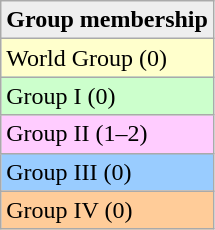<table class="wikitable">
<tr style="background:#eee;">
<td><strong>Group membership</strong></td>
</tr>
<tr style="background:#ffc;">
<td>World Group (0)</td>
</tr>
<tr style="background:#cfc;">
<td>Group I (0)</td>
</tr>
<tr style="background:#fcf;">
<td>Group II (1–2)</td>
</tr>
<tr style="background:#9cf;">
<td>Group III (0)</td>
</tr>
<tr style="background:#fc9;">
<td>Group IV (0)</td>
</tr>
</table>
